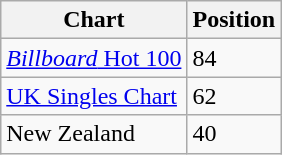<table class="wikitable">
<tr>
<th>Chart</th>
<th>Position</th>
</tr>
<tr>
<td><a href='#'><em>Billboard</em> Hot 100</a></td>
<td>84</td>
</tr>
<tr>
<td><a href='#'>UK Singles Chart</a></td>
<td>62</td>
</tr>
<tr>
<td>New Zealand</td>
<td>40</td>
</tr>
</table>
